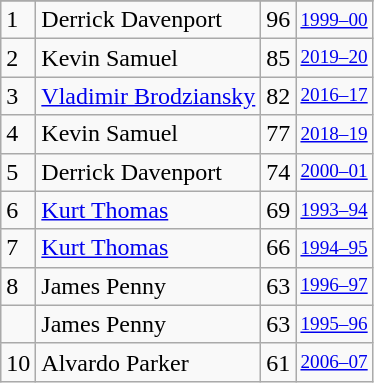<table class="wikitable">
<tr>
</tr>
<tr>
<td>1</td>
<td>Derrick Davenport</td>
<td>96</td>
<td style="font-size:80%;"><a href='#'>1999–00</a></td>
</tr>
<tr>
<td>2</td>
<td>Kevin Samuel</td>
<td>85</td>
<td style="font-size:80%;"><a href='#'>2019–20</a></td>
</tr>
<tr>
<td>3</td>
<td><a href='#'>Vladimir Brodziansky</a></td>
<td>82</td>
<td style="font-size:80%;"><a href='#'>2016–17</a></td>
</tr>
<tr>
<td>4</td>
<td>Kevin Samuel</td>
<td>77</td>
<td style="font-size:80%;"><a href='#'>2018–19</a></td>
</tr>
<tr>
<td>5</td>
<td>Derrick Davenport</td>
<td>74</td>
<td style="font-size:80%;"><a href='#'>2000–01</a></td>
</tr>
<tr>
<td>6</td>
<td><a href='#'>Kurt Thomas</a></td>
<td>69</td>
<td style="font-size:80%;"><a href='#'>1993–94</a></td>
</tr>
<tr>
<td>7</td>
<td><a href='#'>Kurt Thomas</a></td>
<td>66</td>
<td style="font-size:80%;"><a href='#'>1994–95</a></td>
</tr>
<tr>
<td>8</td>
<td>James Penny</td>
<td>63</td>
<td style="font-size:80%;"><a href='#'>1996–97</a></td>
</tr>
<tr>
<td></td>
<td>James Penny</td>
<td>63</td>
<td style="font-size:80%;"><a href='#'>1995–96</a></td>
</tr>
<tr>
<td>10</td>
<td>Alvardo Parker</td>
<td>61</td>
<td style="font-size:80%;"><a href='#'>2006–07</a></td>
</tr>
</table>
